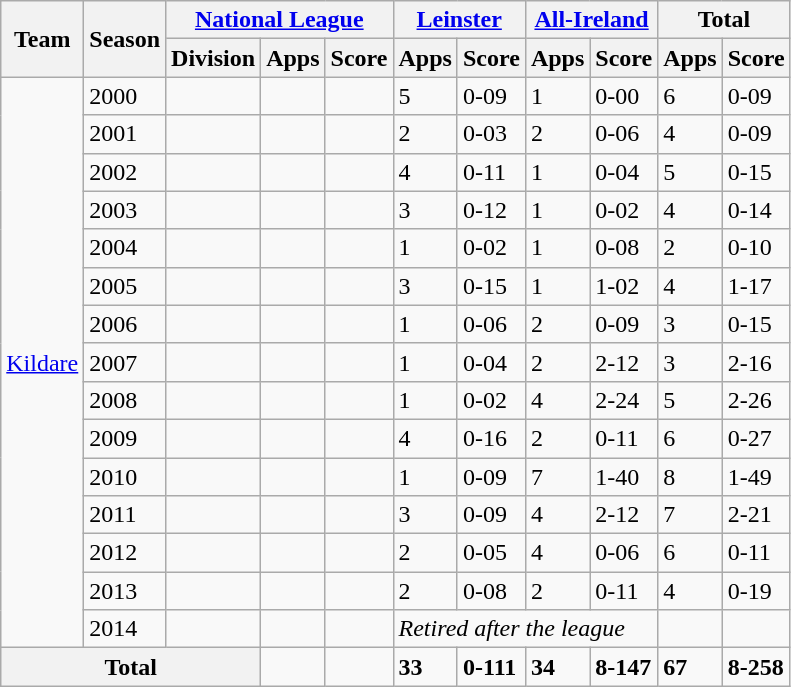<table class="wikitable">
<tr>
<th rowspan="2">Team</th>
<th rowspan="2">Season</th>
<th colspan="3"><a href='#'>National League</a></th>
<th colspan="2"><a href='#'>Leinster</a></th>
<th colspan="2"><a href='#'>All-Ireland</a></th>
<th colspan="2">Total</th>
</tr>
<tr>
<th>Division</th>
<th>Apps</th>
<th>Score</th>
<th>Apps</th>
<th>Score</th>
<th>Apps</th>
<th>Score</th>
<th>Apps</th>
<th>Score</th>
</tr>
<tr>
<td rowspan="15"><a href='#'>Kildare</a></td>
<td>2000</td>
<td></td>
<td></td>
<td></td>
<td>5</td>
<td>0-09</td>
<td>1</td>
<td>0-00</td>
<td>6</td>
<td>0-09</td>
</tr>
<tr>
<td>2001</td>
<td></td>
<td></td>
<td></td>
<td>2</td>
<td>0-03</td>
<td>2</td>
<td>0-06</td>
<td>4</td>
<td>0-09</td>
</tr>
<tr>
<td>2002</td>
<td></td>
<td></td>
<td></td>
<td>4</td>
<td>0-11</td>
<td>1</td>
<td>0-04</td>
<td>5</td>
<td>0-15</td>
</tr>
<tr>
<td>2003</td>
<td></td>
<td></td>
<td></td>
<td>3</td>
<td>0-12</td>
<td>1</td>
<td>0-02</td>
<td>4</td>
<td>0-14</td>
</tr>
<tr>
<td>2004</td>
<td></td>
<td></td>
<td></td>
<td>1</td>
<td>0-02</td>
<td>1</td>
<td>0-08</td>
<td>2</td>
<td>0-10</td>
</tr>
<tr>
<td>2005</td>
<td></td>
<td></td>
<td></td>
<td>3</td>
<td>0-15</td>
<td>1</td>
<td>1-02</td>
<td>4</td>
<td>1-17</td>
</tr>
<tr>
<td>2006</td>
<td></td>
<td></td>
<td></td>
<td>1</td>
<td>0-06</td>
<td>2</td>
<td>0-09</td>
<td>3</td>
<td>0-15</td>
</tr>
<tr>
<td>2007</td>
<td></td>
<td></td>
<td></td>
<td>1</td>
<td>0-04</td>
<td>2</td>
<td>2-12</td>
<td>3</td>
<td>2-16</td>
</tr>
<tr>
<td>2008</td>
<td></td>
<td></td>
<td></td>
<td>1</td>
<td>0-02</td>
<td>4</td>
<td>2-24</td>
<td>5</td>
<td>2-26</td>
</tr>
<tr>
<td>2009</td>
<td></td>
<td></td>
<td></td>
<td>4</td>
<td>0-16</td>
<td>2</td>
<td>0-11</td>
<td>6</td>
<td>0-27</td>
</tr>
<tr>
<td>2010</td>
<td></td>
<td></td>
<td></td>
<td>1</td>
<td>0-09</td>
<td>7</td>
<td>1-40</td>
<td>8</td>
<td>1-49</td>
</tr>
<tr>
<td>2011</td>
<td></td>
<td></td>
<td></td>
<td>3</td>
<td>0-09</td>
<td>4</td>
<td>2-12</td>
<td>7</td>
<td>2-21</td>
</tr>
<tr>
<td>2012</td>
<td></td>
<td></td>
<td></td>
<td>2</td>
<td>0-05</td>
<td>4</td>
<td>0-06</td>
<td>6</td>
<td>0-11</td>
</tr>
<tr>
<td>2013</td>
<td></td>
<td></td>
<td></td>
<td>2</td>
<td>0-08</td>
<td>2</td>
<td>0-11</td>
<td>4</td>
<td>0-19</td>
</tr>
<tr>
<td>2014</td>
<td></td>
<td></td>
<td></td>
<td colspan="4"><em>Retired after the league</em></td>
<td></td>
<td></td>
</tr>
<tr>
<th colspan="3">Total</th>
<td></td>
<td></td>
<td><strong>33</strong></td>
<td><strong>0-111</strong></td>
<td><strong>34</strong></td>
<td><strong>8-147</strong></td>
<td><strong>67</strong></td>
<td><strong>8-258</strong></td>
</tr>
</table>
